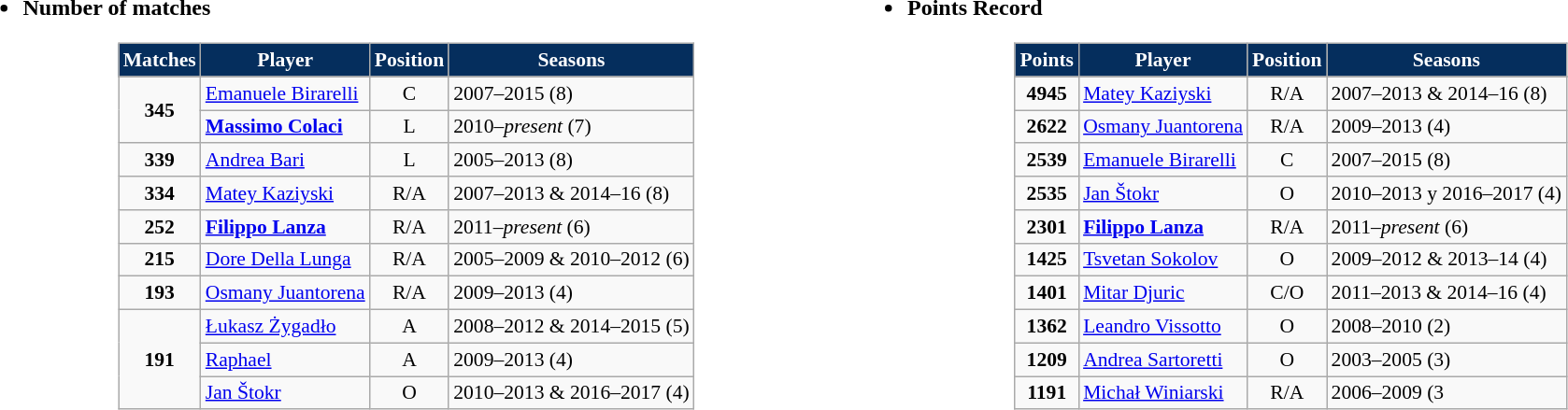<table width=100%>
<tr>
<td width=50% valign=top><br><ul><li><strong>Number of matches</strong></li></ul><table class="wikitable" style="margin-left: auto; margin-right: auto; font-size: 90%; ">
<tr align=center>
<th style="color:white; background:#052E5D">Matches</th>
<th style="color:white; background:#052E5D">Player</th>
<th style="color:white; background:#052E5D">Position</th>
<th style="color:white; background:#052E5D">Seasons</th>
</tr>
<tr>
</tr>
<tr>
<td align=center rowspan=2><strong>345</strong></td>
<td> <a href='#'>Emanuele Birarelli</a></td>
<td align=center>C</td>
<td>2007–2015 (8)</td>
</tr>
<tr>
<td><strong> <a href='#'>Massimo Colaci</a></strong></td>
<td align=center>L</td>
<td>2010–<em>present</em> (7)</td>
</tr>
<tr>
<td align=center><strong>339</strong></td>
<td> <a href='#'>Andrea Bari</a></td>
<td align=center>L</td>
<td>2005–2013 (8)</td>
</tr>
<tr>
<td align=center><strong>334</strong></td>
<td> <a href='#'>Matey Kaziyski</a></td>
<td align=center>R/A</td>
<td>2007–2013 & 2014–16 (8)</td>
</tr>
<tr>
<td align=center><strong>252</strong></td>
<td><strong> <a href='#'>Filippo Lanza</a></strong></td>
<td align=center>R/A</td>
<td>2011–<em>present</em> (6)</td>
</tr>
<tr>
<td align=center><strong>215</strong></td>
<td> <a href='#'>Dore Della Lunga</a></td>
<td align=center>R/A</td>
<td>2005–2009 & 2010–2012 (6)</td>
</tr>
<tr>
<td align=center><strong>193</strong></td>
<td>  <a href='#'>Osmany Juantorena</a></td>
<td align=center>R/A</td>
<td>2009–2013 (4)</td>
</tr>
<tr>
<td align=center rowspan=3><strong>191</strong></td>
<td> <a href='#'>Łukasz Żygadło</a></td>
<td align=center>A</td>
<td>2008–2012 & 2014–2015 (5)</td>
</tr>
<tr>
<td> <a href='#'>Raphael</a></td>
<td align=center>A</td>
<td>2009–2013 (4)</td>
</tr>
<tr>
<td> <a href='#'>Jan Štokr</a></td>
<td align=center>O</td>
<td>2010–2013 & 2016–2017 (4)</td>
</tr>
</table>
</td>
<td valign=top><br><ul><li><strong>Points Record</strong></li></ul><table class="wikitable" style="margin-left: auto; margin-right: auto; font-size: 90%; ">
<tr align=center>
<th style="color:white; background:#052E5D">Points</th>
<th style="color:white; background:#052E5D">Player</th>
<th style="color:white; background:#052E5D">Position</th>
<th style="color:white; background:#052E5D">Seasons</th>
</tr>
<tr>
</tr>
<tr>
<td align=center><strong>4945</strong></td>
<td> <a href='#'>Matey Kaziyski</a></td>
<td align=center>R/A</td>
<td>2007–2013 & 2014–16 (8)</td>
</tr>
<tr>
<td align=center><strong>2622</strong></td>
<td>  <a href='#'>Osmany Juantorena</a></td>
<td align=center>R/A</td>
<td>2009–2013 (4)</td>
</tr>
<tr>
<td align=center><strong>2539</strong></td>
<td> <a href='#'>Emanuele Birarelli</a></td>
<td align=center>C</td>
<td>2007–2015 (8)</td>
</tr>
<tr>
<td align=center><strong>2535</strong></td>
<td> <a href='#'>Jan Štokr</a></td>
<td align=center>O</td>
<td>2010–2013 y 2016–2017 (4)</td>
</tr>
<tr>
<td align=center><strong>2301</strong></td>
<td><strong> <a href='#'>Filippo Lanza</a></strong></td>
<td align=center>R/A</td>
<td>2011–<em>present</em> (6)</td>
</tr>
<tr>
<td align=center><strong>1425</strong></td>
<td> <a href='#'>Tsvetan Sokolov</a></td>
<td align=center>O</td>
<td>2009–2012 & 2013–14 (4)</td>
</tr>
<tr>
<td align=center><strong>1401</strong></td>
<td> <a href='#'>Mitar Djuric</a> </td>
<td align=center>C/O</td>
<td>2011–2013 & 2014–16 (4)</td>
</tr>
<tr>
<td align=center><strong>1362</strong></td>
<td> <a href='#'>Leandro Vissotto</a></td>
<td align=center>O</td>
<td>2008–2010 (2)</td>
</tr>
<tr>
<td align=center><strong>1209</strong></td>
<td> <a href='#'>Andrea Sartoretti</a></td>
<td align=center>O</td>
<td>2003–2005 (3)</td>
</tr>
<tr>
<td align=center><strong>1191</strong></td>
<td> <a href='#'>Michał Winiarski</a></td>
<td align=center>R/A</td>
<td>2006–2009 (3</td>
</tr>
</table>
</td>
</tr>
</table>
